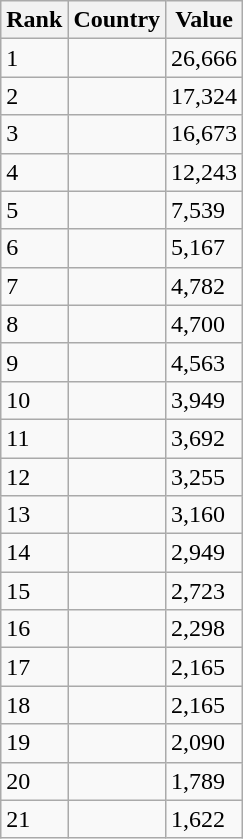<table class="wikitable sortable plainrowheads" ;">
<tr>
<th scope="col">Rank</th>
<th scope="col">Country</th>
<th scope="col">Value</th>
</tr>
<tr>
<td>1</td>
<td></td>
<td>26,666</td>
</tr>
<tr>
<td>2</td>
<td></td>
<td>17,324</td>
</tr>
<tr>
<td>3</td>
<td></td>
<td>16,673</td>
</tr>
<tr>
<td>4</td>
<td></td>
<td>12,243</td>
</tr>
<tr>
<td>5</td>
<td></td>
<td>7,539</td>
</tr>
<tr>
<td>6</td>
<td></td>
<td>5,167</td>
</tr>
<tr>
<td>7</td>
<td></td>
<td>4,782</td>
</tr>
<tr>
<td>8</td>
<td></td>
<td>4,700</td>
</tr>
<tr>
<td>9</td>
<td></td>
<td>4,563</td>
</tr>
<tr>
<td>10</td>
<td></td>
<td>3,949</td>
</tr>
<tr>
<td>11</td>
<td></td>
<td>3,692</td>
</tr>
<tr>
<td>12</td>
<td></td>
<td>3,255</td>
</tr>
<tr>
<td>13</td>
<td></td>
<td>3,160</td>
</tr>
<tr>
<td>14</td>
<td></td>
<td>2,949</td>
</tr>
<tr>
<td>15</td>
<td></td>
<td>2,723</td>
</tr>
<tr>
<td>16</td>
<td></td>
<td>2,298</td>
</tr>
<tr>
<td>17</td>
<td></td>
<td>2,165</td>
</tr>
<tr>
<td>18</td>
<td></td>
<td>2,165</td>
</tr>
<tr>
<td>19</td>
<td></td>
<td>2,090</td>
</tr>
<tr>
<td>20</td>
<td></td>
<td>1,789</td>
</tr>
<tr>
<td>21</td>
<td></td>
<td>1,622</td>
</tr>
</table>
